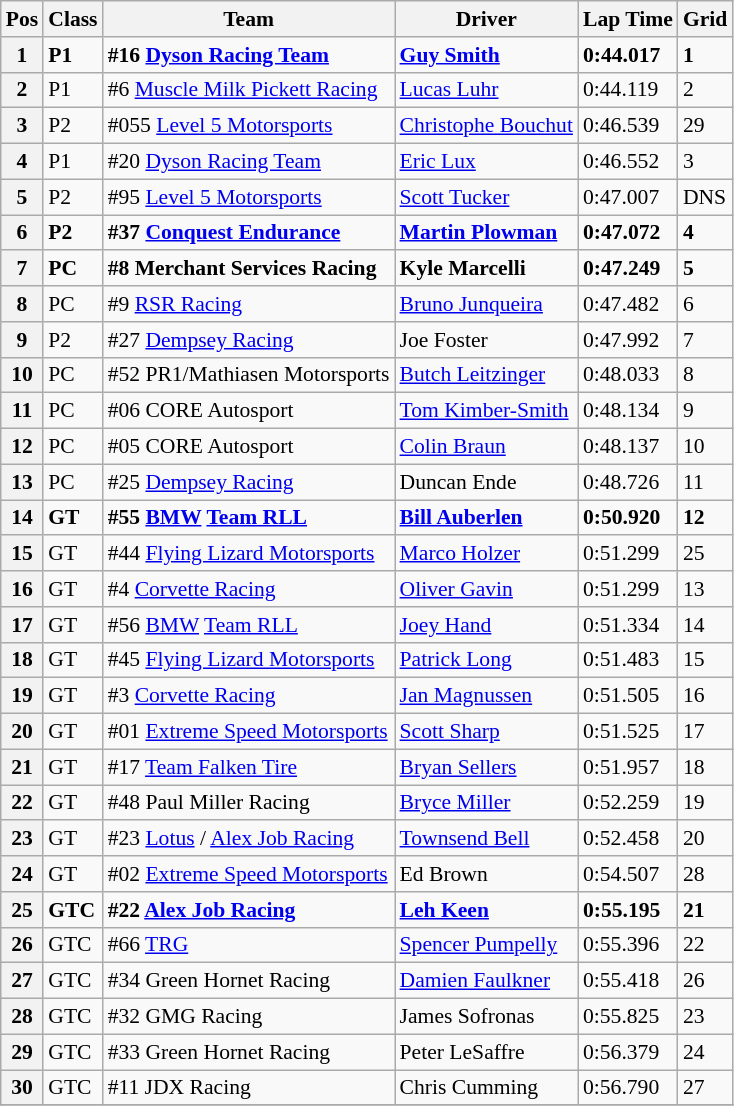<table class="wikitable" style="font-size: 90%;">
<tr>
<th>Pos</th>
<th>Class</th>
<th>Team</th>
<th>Driver</th>
<th>Lap Time</th>
<th>Grid</th>
</tr>
<tr style="font-weight:bold">
<th>1</th>
<td>P1</td>
<td>#16 <a href='#'>Dyson Racing Team</a></td>
<td><a href='#'>Guy Smith</a></td>
<td>0:44.017</td>
<td>1</td>
</tr>
<tr>
<th>2</th>
<td>P1</td>
<td>#6 <a href='#'>Muscle Milk Pickett Racing</a></td>
<td><a href='#'>Lucas Luhr</a></td>
<td>0:44.119</td>
<td>2</td>
</tr>
<tr>
<th>3</th>
<td>P2</td>
<td>#055 <a href='#'>Level 5 Motorsports</a></td>
<td><a href='#'>Christophe Bouchut</a></td>
<td>0:46.539</td>
<td>29</td>
</tr>
<tr>
<th>4</th>
<td>P1</td>
<td>#20 <a href='#'>Dyson Racing Team</a></td>
<td><a href='#'>Eric Lux</a></td>
<td>0:46.552</td>
<td>3</td>
</tr>
<tr>
<th>5</th>
<td>P2</td>
<td>#95 <a href='#'>Level 5 Motorsports</a></td>
<td><a href='#'>Scott Tucker</a></td>
<td>0:47.007</td>
<td>DNS</td>
</tr>
<tr style="font-weight:bold">
<th>6</th>
<td>P2</td>
<td>#37 <a href='#'>Conquest Endurance</a></td>
<td><a href='#'>Martin Plowman</a></td>
<td>0:47.072</td>
<td>4</td>
</tr>
<tr style="font-weight:bold">
<th>7</th>
<td>PC</td>
<td>#8 Merchant Services Racing</td>
<td>Kyle Marcelli</td>
<td>0:47.249</td>
<td>5</td>
</tr>
<tr>
<th>8</th>
<td>PC</td>
<td>#9 <a href='#'>RSR Racing</a></td>
<td><a href='#'>Bruno Junqueira</a></td>
<td>0:47.482</td>
<td>6</td>
</tr>
<tr>
<th>9</th>
<td>P2</td>
<td>#27 <a href='#'>Dempsey Racing</a></td>
<td>Joe Foster</td>
<td>0:47.992</td>
<td>7</td>
</tr>
<tr>
<th>10</th>
<td>PC</td>
<td>#52 PR1/Mathiasen Motorsports</td>
<td><a href='#'>Butch Leitzinger</a></td>
<td>0:48.033</td>
<td>8</td>
</tr>
<tr>
<th>11</th>
<td>PC</td>
<td>#06 CORE Autosport</td>
<td><a href='#'>Tom Kimber-Smith</a></td>
<td>0:48.134</td>
<td>9</td>
</tr>
<tr>
<th>12</th>
<td>PC</td>
<td>#05 CORE Autosport</td>
<td><a href='#'>Colin Braun</a></td>
<td>0:48.137</td>
<td>10</td>
</tr>
<tr>
<th>13</th>
<td>PC</td>
<td>#25 <a href='#'>Dempsey Racing</a></td>
<td>Duncan Ende</td>
<td>0:48.726</td>
<td>11</td>
</tr>
<tr style="font-weight:bold">
<th>14</th>
<td>GT</td>
<td>#55 <a href='#'>BMW</a> <a href='#'>Team RLL</a></td>
<td><a href='#'>Bill Auberlen</a></td>
<td>0:50.920</td>
<td>12</td>
</tr>
<tr>
<th>15</th>
<td>GT</td>
<td>#44 <a href='#'>Flying Lizard Motorsports</a></td>
<td><a href='#'>Marco Holzer</a></td>
<td>0:51.299</td>
<td>25</td>
</tr>
<tr>
<th>16</th>
<td>GT</td>
<td>#4 <a href='#'>Corvette Racing</a></td>
<td><a href='#'>Oliver Gavin</a></td>
<td>0:51.299</td>
<td>13</td>
</tr>
<tr>
<th>17</th>
<td>GT</td>
<td>#56 <a href='#'>BMW</a> <a href='#'>Team RLL</a></td>
<td><a href='#'>Joey Hand</a></td>
<td>0:51.334</td>
<td>14</td>
</tr>
<tr>
<th>18</th>
<td>GT</td>
<td>#45 <a href='#'>Flying Lizard Motorsports</a></td>
<td><a href='#'>Patrick Long</a></td>
<td>0:51.483</td>
<td>15</td>
</tr>
<tr>
<th>19</th>
<td>GT</td>
<td>#3 <a href='#'>Corvette Racing</a></td>
<td><a href='#'>Jan Magnussen</a></td>
<td>0:51.505</td>
<td>16</td>
</tr>
<tr>
<th>20</th>
<td>GT</td>
<td>#01 <a href='#'>Extreme Speed Motorsports</a></td>
<td><a href='#'>Scott Sharp</a></td>
<td>0:51.525</td>
<td>17</td>
</tr>
<tr>
<th>21</th>
<td>GT</td>
<td>#17 <a href='#'>Team Falken Tire</a></td>
<td><a href='#'>Bryan Sellers</a></td>
<td>0:51.957</td>
<td>18</td>
</tr>
<tr>
<th>22</th>
<td>GT</td>
<td>#48 Paul Miller Racing</td>
<td><a href='#'>Bryce Miller</a></td>
<td>0:52.259</td>
<td>19</td>
</tr>
<tr>
<th>23</th>
<td>GT</td>
<td>#23 <a href='#'>Lotus</a> / <a href='#'>Alex Job Racing</a></td>
<td><a href='#'>Townsend Bell</a></td>
<td>0:52.458</td>
<td>20</td>
</tr>
<tr>
<th>24</th>
<td>GT</td>
<td>#02 <a href='#'>Extreme Speed Motorsports</a></td>
<td>Ed Brown</td>
<td>0:54.507</td>
<td>28</td>
</tr>
<tr style="font-weight:bold">
<th>25</th>
<td>GTC</td>
<td>#22 <a href='#'>Alex Job Racing</a></td>
<td><a href='#'>Leh Keen</a></td>
<td>0:55.195</td>
<td>21</td>
</tr>
<tr>
<th>26</th>
<td>GTC</td>
<td>#66 <a href='#'>TRG</a></td>
<td><a href='#'>Spencer Pumpelly</a></td>
<td>0:55.396</td>
<td>22</td>
</tr>
<tr>
<th>27</th>
<td>GTC</td>
<td>#34 Green Hornet Racing</td>
<td><a href='#'>Damien Faulkner</a></td>
<td>0:55.418</td>
<td>26</td>
</tr>
<tr>
<th>28</th>
<td>GTC</td>
<td>#32 GMG Racing</td>
<td>James Sofronas</td>
<td>0:55.825</td>
<td>23</td>
</tr>
<tr>
<th>29</th>
<td>GTC</td>
<td>#33 Green Hornet Racing</td>
<td>Peter LeSaffre</td>
<td>0:56.379</td>
<td>24</td>
</tr>
<tr>
<th>30</th>
<td>GTC</td>
<td>#11 JDX Racing</td>
<td>Chris Cumming</td>
<td>0:56.790</td>
<td>27</td>
</tr>
<tr>
</tr>
</table>
